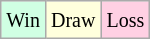<table class="wikitable">
<tr>
<td style="background:#d0ffe3;"><small>Win</small></td>
<td style="background:#ffffdd;"><small>Draw</small></td>
<td style="background:#ffd0e3;"><small>Loss</small></td>
</tr>
</table>
